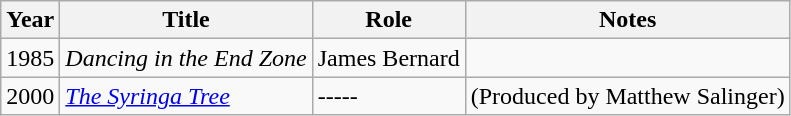<table class="wikitable sortable">
<tr>
<th>Year</th>
<th>Title</th>
<th>Role</th>
<th class="sortable">Notes</th>
</tr>
<tr>
<td>1985</td>
<td><em>Dancing in the End Zone</em></td>
<td>James Bernard</td>
<td></td>
</tr>
<tr>
<td>2000</td>
<td><em><a href='#'>The Syringa Tree</a></em></td>
<td>-----</td>
<td>(Produced by Matthew Salinger)</td>
</tr>
</table>
